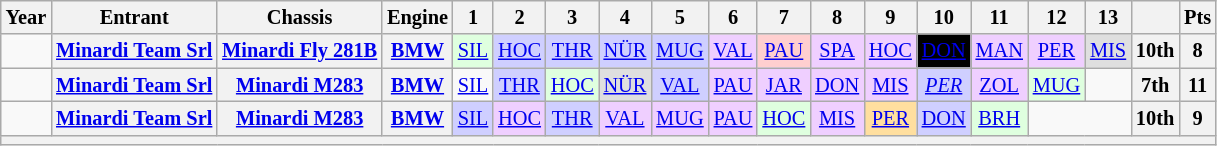<table class="wikitable" style="text-align:center; font-size:85%">
<tr>
<th>Year</th>
<th>Entrant</th>
<th>Chassis</th>
<th>Engine</th>
<th>1</th>
<th>2</th>
<th>3</th>
<th>4</th>
<th>5</th>
<th>6</th>
<th>7</th>
<th>8</th>
<th>9</th>
<th>10</th>
<th>11</th>
<th>12</th>
<th>13</th>
<th></th>
<th>Pts</th>
</tr>
<tr>
<td></td>
<th nowrap><a href='#'>Minardi Team Srl</a></th>
<th nowrap><a href='#'>Minardi Fly 281B</a></th>
<th nowrap><a href='#'>BMW</a></th>
<td style="background:#DFFFDF;"><a href='#'>SIL</a><br></td>
<td style="background:#CFCFFF;"><a href='#'>HOC</a><br></td>
<td style="background:#CFCFFF;"><a href='#'>THR</a><br></td>
<td style="background:#CFCFFF;"><a href='#'>NÜR</a><br></td>
<td style="background:#CFCFFF;"><a href='#'>MUG</a><br></td>
<td style="background:#EFCFFF;"><a href='#'>VAL</a><br></td>
<td style="background:#FFCFCF;"><a href='#'>PAU</a><br></td>
<td style="background:#EFCFFF;"><a href='#'>SPA</a><br></td>
<td style="background:#EFCFFF;"><a href='#'>HOC</a><br></td>
<td style="background:#000000; color: #ffffff"><a href='#'><span>DON</span></a><br></td>
<td style="background:#EFCFFF;"><a href='#'>MAN</a><br></td>
<td style="background:#EFCFFF;"><a href='#'>PER</a><br></td>
<td style="background:#DFDFDF;"><a href='#'>MIS</a><br></td>
<th>10th</th>
<th>8</th>
</tr>
<tr>
<td></td>
<th nowrap><a href='#'>Minardi Team Srl</a></th>
<th nowrap><a href='#'>Minardi M283</a></th>
<th nowrap><a href='#'>BMW</a></th>
<td><a href='#'>SIL</a></td>
<td style="background:#CFCFFF;"><a href='#'>THR</a><br></td>
<td style="background:#DFFFDF;"><a href='#'>HOC</a><br></td>
<td style="background:#DFDFDF;"><a href='#'>NÜR</a><br></td>
<td style="background:#CFCFFF;"><a href='#'>VAL</a><br></td>
<td style="background:#EFCFFF;"><a href='#'>PAU</a><br></td>
<td style="background:#EFCFFF;"><a href='#'>JAR</a><br></td>
<td style="background:#EFCFFF;"><a href='#'>DON</a><br></td>
<td style="background:#EFCFFF;"><a href='#'>MIS</a><br></td>
<td style="background:#CFCFFF;"><em><a href='#'>PER</a></em><br></td>
<td style="background:#EFCFFF;"><a href='#'>ZOL</a><br></td>
<td style="background:#DFFFDF;"><a href='#'>MUG</a><br></td>
<td></td>
<th>7th</th>
<th>11</th>
</tr>
<tr>
<td></td>
<th nowrap><a href='#'>Minardi Team Srl</a></th>
<th nowrap><a href='#'>Minardi M283</a></th>
<th nowrap><a href='#'>BMW</a></th>
<td style="background:#CFCFFF;"><a href='#'>SIL</a><br></td>
<td style="background:#EFCFFF;"><a href='#'>HOC</a><br></td>
<td style="background:#CFCFFF;"><a href='#'>THR</a><br></td>
<td style="background:#EFCFFF;"><a href='#'>VAL</a><br></td>
<td style="background:#EFCFFF;"><a href='#'>MUG</a><br></td>
<td style="background:#EFCFFF;"><a href='#'>PAU</a><br></td>
<td style="background:#DFFFDF;"><a href='#'>HOC</a><br></td>
<td style="background:#EFCFFF;"><a href='#'>MIS</a><br></td>
<td style="background:#FFDF9F;"><a href='#'>PER</a><br></td>
<td style="background:#CFCFFF;"><a href='#'>DON</a><br></td>
<td style="background:#DFFFDF;"><a href='#'>BRH</a><br></td>
<td colspan=2></td>
<th>10th</th>
<th>9</th>
</tr>
<tr>
<th colspan="19"></th>
</tr>
</table>
